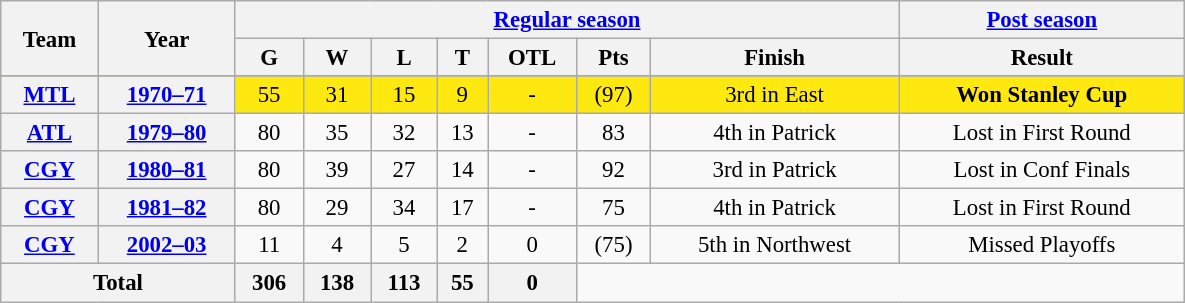<table class="wikitable" style="font-size: 95%; text-align:center; width: 52em;">
<tr>
<th rowspan="2">Team</th>
<th rowspan="2">Year</th>
<th colspan="7"><a href='#'>Regular season</a></th>
<th colspan="4"><a href='#'>Post season</a></th>
</tr>
<tr>
<th>G</th>
<th>W</th>
<th>L</th>
<th>T</th>
<th>OTL</th>
<th>Pts</th>
<th>Finish</th>
<th colspan=3>Result</th>
</tr>
<tr>
</tr>
<tr style="background:#FDE910;">
<th><a href='#'>MTL</a></th>
<th><a href='#'>1970–71</a></th>
<td>55</td>
<td>31</td>
<td>15</td>
<td>9</td>
<td>-</td>
<td>(97)</td>
<td>3rd in East</td>
<td><strong>Won Stanley Cup</strong></td>
</tr>
<tr>
<th><a href='#'>ATL</a></th>
<th><a href='#'>1979–80</a></th>
<td>80</td>
<td>35</td>
<td>32</td>
<td>13</td>
<td>-</td>
<td>83</td>
<td>4th in Patrick</td>
<td>Lost in First Round</td>
</tr>
<tr>
<th><a href='#'>CGY</a></th>
<th><a href='#'>1980–81</a></th>
<td>80</td>
<td>39</td>
<td>27</td>
<td>14</td>
<td>-</td>
<td>92</td>
<td>3rd in Patrick</td>
<td>Lost in Conf Finals</td>
</tr>
<tr>
<th><a href='#'>CGY</a></th>
<th><a href='#'>1981–82</a></th>
<td>80</td>
<td>29</td>
<td>34</td>
<td>17</td>
<td>-</td>
<td>75</td>
<td>4th in Patrick</td>
<td>Lost in First Round</td>
</tr>
<tr>
<th><a href='#'>CGY</a></th>
<th><a href='#'>2002–03</a></th>
<td>11</td>
<td>4</td>
<td>5</td>
<td>2</td>
<td>0</td>
<td>(75)</td>
<td>5th in Northwest</td>
<td>Missed Playoffs</td>
</tr>
<tr>
<th colspan="2">Total</th>
<th>306</th>
<th>138</th>
<th>113</th>
<th>55</th>
<th>0</th>
</tr>
</table>
